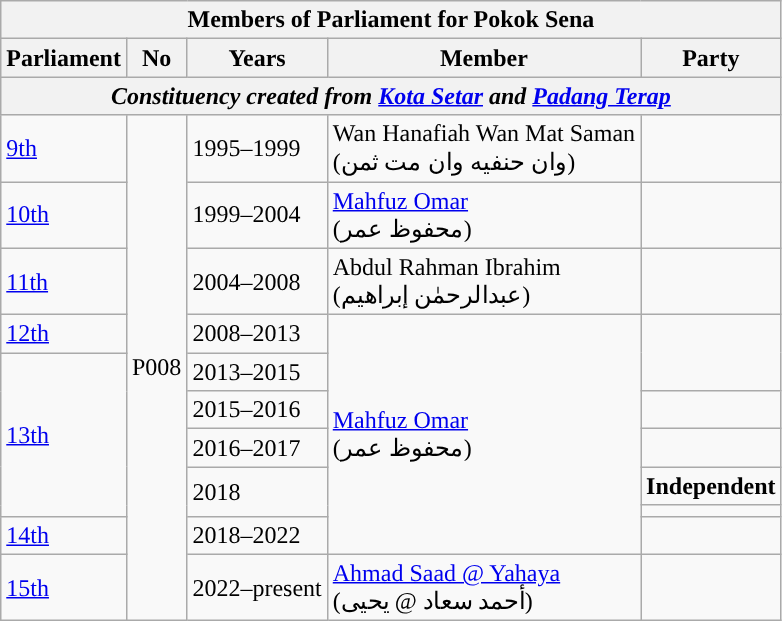<table class=wikitable>
<tr>
<th colspan="5">Members of Parliament for Pokok Sena</th>
</tr>
<tr>
<th>Parliament</th>
<th>No</th>
<th>Years</th>
<th>Member</th>
<th>Party</th>
</tr>
<tr>
<th colspan="5" align="center"><em>Constituency created from <a href='#'>Kota Setar</a> and <a href='#'>Padang Terap</a></em></th>
</tr>
<tr>
<td><a href='#'>9th</a></td>
<td rowspan=11>P008</td>
<td>1995–1999</td>
<td>Wan Hanafiah Wan Mat Saman <br>(وان حنفيه وان مت ثمن)</td>
<td></td>
</tr>
<tr>
<td><a href='#'>10th</a></td>
<td>1999–2004</td>
<td><a href='#'>Mahfuz Omar</a> <br>(محفوظ عمر)</td>
<td></td>
</tr>
<tr>
<td><a href='#'>11th</a></td>
<td>2004–2008</td>
<td>Abdul Rahman Ibrahim  <br>(عبدالرحمٰن إبراهيم)</td>
<td></td>
</tr>
<tr>
<td><a href='#'>12th</a></td>
<td>2008–2013</td>
<td rowspan=7><a href='#'>Mahfuz Omar</a> <br>(محفوظ عمر)</td>
<td rowspan="2"></td>
</tr>
<tr>
<td rowspan=5><a href='#'>13th</a></td>
<td>2013–2015</td>
</tr>
<tr>
<td>2015–2016</td>
<td></td>
</tr>
<tr>
<td>2016–2017</td>
<td></td>
</tr>
<tr>
<td rowspan=2>2018</td>
<td><strong>Independent</strong></td>
</tr>
<tr>
<td></td>
</tr>
<tr>
<td><a href='#'>14th</a></td>
<td>2018–2022</td>
<td></td>
</tr>
<tr>
<td><a href='#'>15th</a></td>
<td>2022–present</td>
<td><a href='#'>Ahmad Saad @ Yahaya</a>  <br>(أحمد سعاد @ يحيى)</td>
<td></td>
</tr>
</table>
